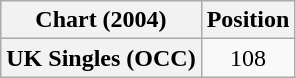<table class="wikitable plainrowheaders" style="text-align:center">
<tr>
<th>Chart (2004)</th>
<th>Position</th>
</tr>
<tr>
<th scope="row">UK Singles (OCC)</th>
<td>108</td>
</tr>
</table>
